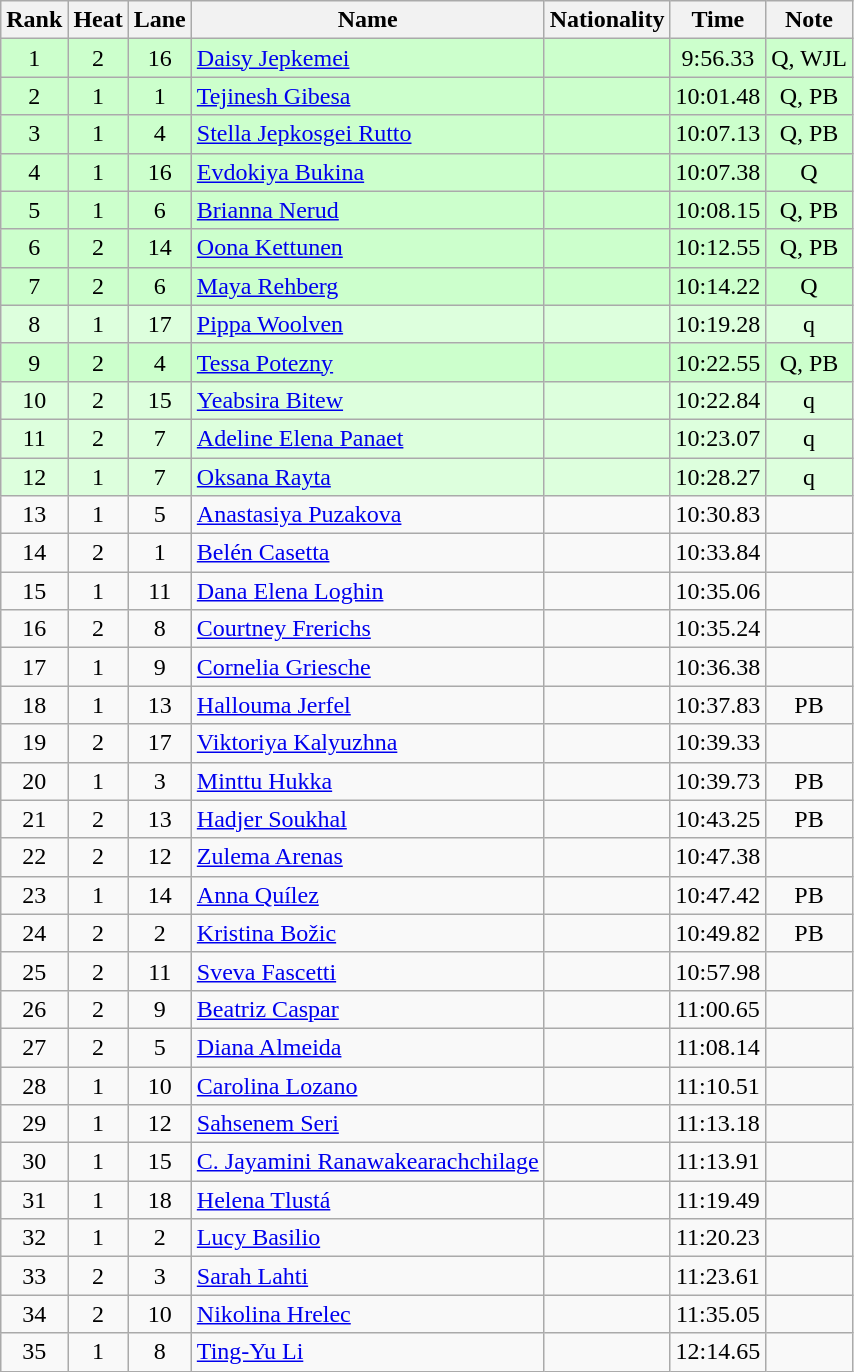<table class="wikitable sortable" style="text-align:center">
<tr>
<th>Rank</th>
<th>Heat</th>
<th>Lane</th>
<th>Name</th>
<th>Nationality</th>
<th>Time</th>
<th>Note</th>
</tr>
<tr bgcolor=ccffcc>
<td>1</td>
<td>2</td>
<td>16</td>
<td align=left><a href='#'>Daisy Jepkemei</a></td>
<td align=left></td>
<td>9:56.33</td>
<td>Q, WJL</td>
</tr>
<tr bgcolor=ccffcc>
<td>2</td>
<td>1</td>
<td>1</td>
<td align=left><a href='#'>Tejinesh Gibesa</a></td>
<td align=left></td>
<td>10:01.48</td>
<td>Q, PB</td>
</tr>
<tr bgcolor=ccffcc>
<td>3</td>
<td>1</td>
<td>4</td>
<td align=left><a href='#'>Stella Jepkosgei Rutto</a></td>
<td align=left></td>
<td>10:07.13</td>
<td>Q, PB</td>
</tr>
<tr bgcolor=ccffcc>
<td>4</td>
<td>1</td>
<td>16</td>
<td align=left><a href='#'>Evdokiya Bukina</a></td>
<td align=left></td>
<td>10:07.38</td>
<td>Q</td>
</tr>
<tr bgcolor=ccffcc>
<td>5</td>
<td>1</td>
<td>6</td>
<td align=left><a href='#'>Brianna Nerud</a></td>
<td align=left></td>
<td>10:08.15</td>
<td>Q, PB</td>
</tr>
<tr bgcolor=ccffcc>
<td>6</td>
<td>2</td>
<td>14</td>
<td align=left><a href='#'>Oona Kettunen</a></td>
<td align=left></td>
<td>10:12.55</td>
<td>Q, PB</td>
</tr>
<tr bgcolor=ccffcc>
<td>7</td>
<td>2</td>
<td>6</td>
<td align=left><a href='#'>Maya Rehberg</a></td>
<td align=left></td>
<td>10:14.22</td>
<td>Q</td>
</tr>
<tr bgcolor=ddffdd>
<td>8</td>
<td>1</td>
<td>17</td>
<td align=left><a href='#'>Pippa Woolven</a></td>
<td align=left></td>
<td>10:19.28</td>
<td>q</td>
</tr>
<tr bgcolor=ccffcc>
<td>9</td>
<td>2</td>
<td>4</td>
<td align=left><a href='#'>Tessa Potezny</a></td>
<td align=left></td>
<td>10:22.55</td>
<td>Q, PB</td>
</tr>
<tr bgcolor=ddffdd>
<td>10</td>
<td>2</td>
<td>15</td>
<td align=left><a href='#'>Yeabsira Bitew</a></td>
<td align=left></td>
<td>10:22.84</td>
<td>q</td>
</tr>
<tr bgcolor=ddffdd>
<td>11</td>
<td>2</td>
<td>7</td>
<td align=left><a href='#'>Adeline Elena Panaet</a></td>
<td align=left></td>
<td>10:23.07</td>
<td>q</td>
</tr>
<tr bgcolor=ddffdd>
<td>12</td>
<td>1</td>
<td>7</td>
<td align=left><a href='#'>Oksana Rayta</a></td>
<td align=left></td>
<td>10:28.27</td>
<td>q</td>
</tr>
<tr>
<td>13</td>
<td>1</td>
<td>5</td>
<td align=left><a href='#'>Anastasiya Puzakova</a></td>
<td align=left></td>
<td>10:30.83</td>
<td></td>
</tr>
<tr>
<td>14</td>
<td>2</td>
<td>1</td>
<td align=left><a href='#'>Belén Casetta</a></td>
<td align=left></td>
<td>10:33.84</td>
<td></td>
</tr>
<tr>
<td>15</td>
<td>1</td>
<td>11</td>
<td align=left><a href='#'>Dana Elena Loghin</a></td>
<td align=left></td>
<td>10:35.06</td>
<td></td>
</tr>
<tr>
<td>16</td>
<td>2</td>
<td>8</td>
<td align=left><a href='#'>Courtney Frerichs</a></td>
<td align=left></td>
<td>10:35.24</td>
<td></td>
</tr>
<tr>
<td>17</td>
<td>1</td>
<td>9</td>
<td align=left><a href='#'>Cornelia Griesche</a></td>
<td align=left></td>
<td>10:36.38</td>
<td></td>
</tr>
<tr>
<td>18</td>
<td>1</td>
<td>13</td>
<td align=left><a href='#'>Hallouma Jerfel</a></td>
<td align=left></td>
<td>10:37.83</td>
<td>PB</td>
</tr>
<tr>
<td>19</td>
<td>2</td>
<td>17</td>
<td align=left><a href='#'>Viktoriya Kalyuzhna</a></td>
<td align=left></td>
<td>10:39.33</td>
<td></td>
</tr>
<tr>
<td>20</td>
<td>1</td>
<td>3</td>
<td align=left><a href='#'>Minttu Hukka</a></td>
<td align=left></td>
<td>10:39.73</td>
<td>PB</td>
</tr>
<tr>
<td>21</td>
<td>2</td>
<td>13</td>
<td align=left><a href='#'>Hadjer Soukhal</a></td>
<td align=left></td>
<td>10:43.25</td>
<td>PB</td>
</tr>
<tr>
<td>22</td>
<td>2</td>
<td>12</td>
<td align=left><a href='#'>Zulema Arenas</a></td>
<td align=left></td>
<td>10:47.38</td>
<td></td>
</tr>
<tr>
<td>23</td>
<td>1</td>
<td>14</td>
<td align=left><a href='#'>Anna Quílez</a></td>
<td align=left></td>
<td>10:47.42</td>
<td>PB</td>
</tr>
<tr>
<td>24</td>
<td>2</td>
<td>2</td>
<td align=left><a href='#'>Kristina Božic</a></td>
<td align=left></td>
<td>10:49.82</td>
<td>PB</td>
</tr>
<tr>
<td>25</td>
<td>2</td>
<td>11</td>
<td align=left><a href='#'>Sveva Fascetti</a></td>
<td align=left></td>
<td>10:57.98</td>
<td></td>
</tr>
<tr>
<td>26</td>
<td>2</td>
<td>9</td>
<td align=left><a href='#'>Beatriz Caspar</a></td>
<td align=left></td>
<td>11:00.65</td>
<td></td>
</tr>
<tr>
<td>27</td>
<td>2</td>
<td>5</td>
<td align=left><a href='#'>Diana Almeida</a></td>
<td align=left></td>
<td>11:08.14</td>
<td></td>
</tr>
<tr>
<td>28</td>
<td>1</td>
<td>10</td>
<td align=left><a href='#'>Carolina Lozano</a></td>
<td align=left></td>
<td>11:10.51</td>
<td></td>
</tr>
<tr>
<td>29</td>
<td>1</td>
<td>12</td>
<td align=left><a href='#'>Sahsenem Seri</a></td>
<td align=left></td>
<td>11:13.18</td>
<td></td>
</tr>
<tr>
<td>30</td>
<td>1</td>
<td>15</td>
<td align=left><a href='#'>C. Jayamini Ranawakearachchilage</a></td>
<td align=left></td>
<td>11:13.91</td>
<td></td>
</tr>
<tr>
<td>31</td>
<td>1</td>
<td>18</td>
<td align=left><a href='#'>Helena Tlustá</a></td>
<td align=left></td>
<td>11:19.49</td>
<td></td>
</tr>
<tr>
<td>32</td>
<td>1</td>
<td>2</td>
<td align=left><a href='#'>Lucy Basilio</a></td>
<td align=left></td>
<td>11:20.23</td>
<td></td>
</tr>
<tr>
<td>33</td>
<td>2</td>
<td>3</td>
<td align=left><a href='#'>Sarah Lahti</a></td>
<td align=left></td>
<td>11:23.61</td>
<td></td>
</tr>
<tr>
<td>34</td>
<td>2</td>
<td>10</td>
<td align=left><a href='#'>Nikolina Hrelec</a></td>
<td align=left></td>
<td>11:35.05</td>
<td></td>
</tr>
<tr>
<td>35</td>
<td>1</td>
<td>8</td>
<td align=left><a href='#'>Ting-Yu Li</a></td>
<td align=left></td>
<td>12:14.65</td>
<td></td>
</tr>
</table>
